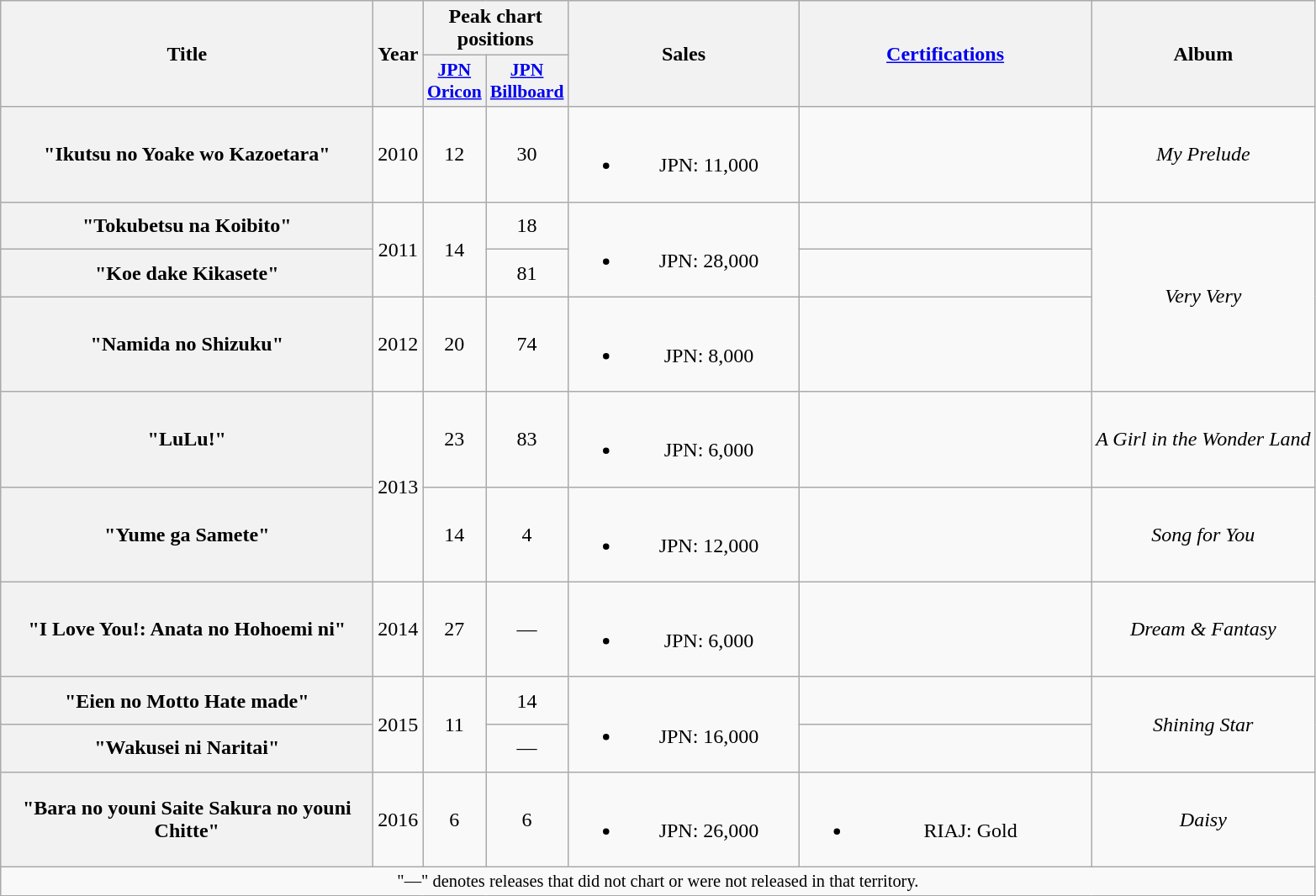<table class="wikitable plainrowheaders" style="text-align:center">
<tr>
<th scope="col" rowspan="2" style="width:18em;">Title</th>
<th scope="col" rowspan="2">Year</th>
<th scope="col" colspan="2">Peak chart positions</th>
<th scope="col" rowspan="2" style="width:11em;">Sales</th>
<th scope="col" rowspan="2" style="width:14em;"><a href='#'>Certifications</a></th>
<th scope="col" rowspan="2">Album</th>
</tr>
<tr>
<th scope="col" style="width:2.5em; font-size:90%;"><a href='#'>JPN<br>Oricon</a></th>
<th scope="col" style="width:2.5em; font-size:90%;"><a href='#'>JPN<br>Billboard</a></th>
</tr>
<tr>
<th scope="row">"Ikutsu no Yoake wo Kazoetara"</th>
<td>2010</td>
<td>12</td>
<td>30</td>
<td><br><ul><li>JPN: 11,000</li></ul></td>
<td></td>
<td><em>My Prelude</em></td>
</tr>
<tr>
<th scope="row">"Tokubetsu na Koibito"</th>
<td rowspan="2">2011</td>
<td rowspan="2">14</td>
<td>18</td>
<td rowspan="2"><br><ul><li>JPN: 28,000</li></ul></td>
<td></td>
<td rowspan="3"><em>Very Very</em></td>
</tr>
<tr>
<th scope="row">"Koe dake Kikasete"</th>
<td>81</td>
<td></td>
</tr>
<tr>
<th scope="row">"Namida no Shizuku"</th>
<td>2012</td>
<td>20</td>
<td>74</td>
<td><br><ul><li>JPN: 8,000</li></ul></td>
<td></td>
</tr>
<tr>
<th scope="row">"LuLu!"</th>
<td rowspan="2">2013</td>
<td>23</td>
<td>83</td>
<td><br><ul><li>JPN: 6,000</li></ul></td>
<td></td>
<td><em>A Girl in the Wonder Land</em></td>
</tr>
<tr>
<th scope="row">"Yume ga Samete"<br></th>
<td>14</td>
<td>4</td>
<td><br><ul><li>JPN: 12,000</li></ul></td>
<td></td>
<td><em>Song for You</em></td>
</tr>
<tr>
<th scope="row">"I Love You!: Anata no Hohoemi ni"</th>
<td>2014</td>
<td>27</td>
<td>—</td>
<td><br><ul><li>JPN: 6,000</li></ul></td>
<td></td>
<td><em>Dream & Fantasy</em></td>
</tr>
<tr>
<th scope="row">"Eien no Motto Hate made"</th>
<td rowspan="2">2015</td>
<td rowspan="2">11</td>
<td>14</td>
<td rowspan="2"><br><ul><li>JPN: 16,000</li></ul></td>
<td></td>
<td rowspan="2"><em>Shining Star</em></td>
</tr>
<tr>
<th scope="row">"Wakusei ni Naritai"</th>
<td>—</td>
<td></td>
</tr>
<tr>
<th scope="row">"Bara no youni Saite Sakura no youni Chitte"</th>
<td>2016</td>
<td>6</td>
<td>6</td>
<td><br><ul><li>JPN: 26,000</li></ul></td>
<td><br><ul><li>RIAJ: Gold </li></ul></td>
<td><em>Daisy</em></td>
</tr>
<tr>
<td align="center" colspan="7" style="font-size:85%">"—" denotes releases that did not chart or were not released in that territory.</td>
</tr>
</table>
